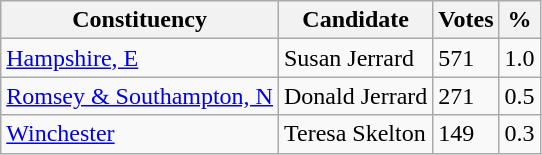<table class="wikitable">
<tr>
<th>Constituency</th>
<th>Candidate</th>
<th>Votes</th>
<th>%</th>
</tr>
<tr>
<td><a href='#'>Hampshire, E</a></td>
<td>Susan Jerrard</td>
<td>571</td>
<td>1.0</td>
</tr>
<tr>
<td><a href='#'>Romsey & Southampton, N</a></td>
<td>Donald Jerrard</td>
<td>271</td>
<td>0.5</td>
</tr>
<tr>
<td><a href='#'>Winchester</a></td>
<td>Teresa Skelton</td>
<td>149</td>
<td>0.3</td>
</tr>
</table>
